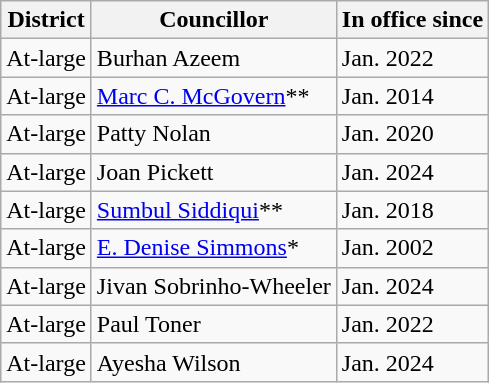<table class="wikitable sortable">
<tr>
<th>District</th>
<th>Councillor</th>
<th>In office since</th>
</tr>
<tr>
<td>At-large</td>
<td>Burhan Azeem</td>
<td>Jan. 2022</td>
</tr>
<tr>
<td>At-large</td>
<td><a href='#'>Marc C. McGovern</a>**</td>
<td>Jan. 2014</td>
</tr>
<tr>
<td>At-large</td>
<td>Patty Nolan</td>
<td>Jan. 2020</td>
</tr>
<tr>
<td>At-large</td>
<td>Joan Pickett</td>
<td>Jan. 2024</td>
</tr>
<tr>
<td>At-large</td>
<td><a href='#'>Sumbul Siddiqui</a>**</td>
<td>Jan. 2018</td>
</tr>
<tr>
<td>At-large</td>
<td><a href='#'>E. Denise Simmons</a>*</td>
<td>Jan. 2002</td>
</tr>
<tr>
<td>At-large</td>
<td>Jivan Sobrinho-Wheeler</td>
<td>Jan. 2024</td>
</tr>
<tr>
<td>At-large</td>
<td>Paul Toner</td>
<td>Jan. 2022</td>
</tr>
<tr>
<td>At-large</td>
<td>Ayesha Wilson</td>
<td>Jan. 2024</td>
</tr>
</table>
